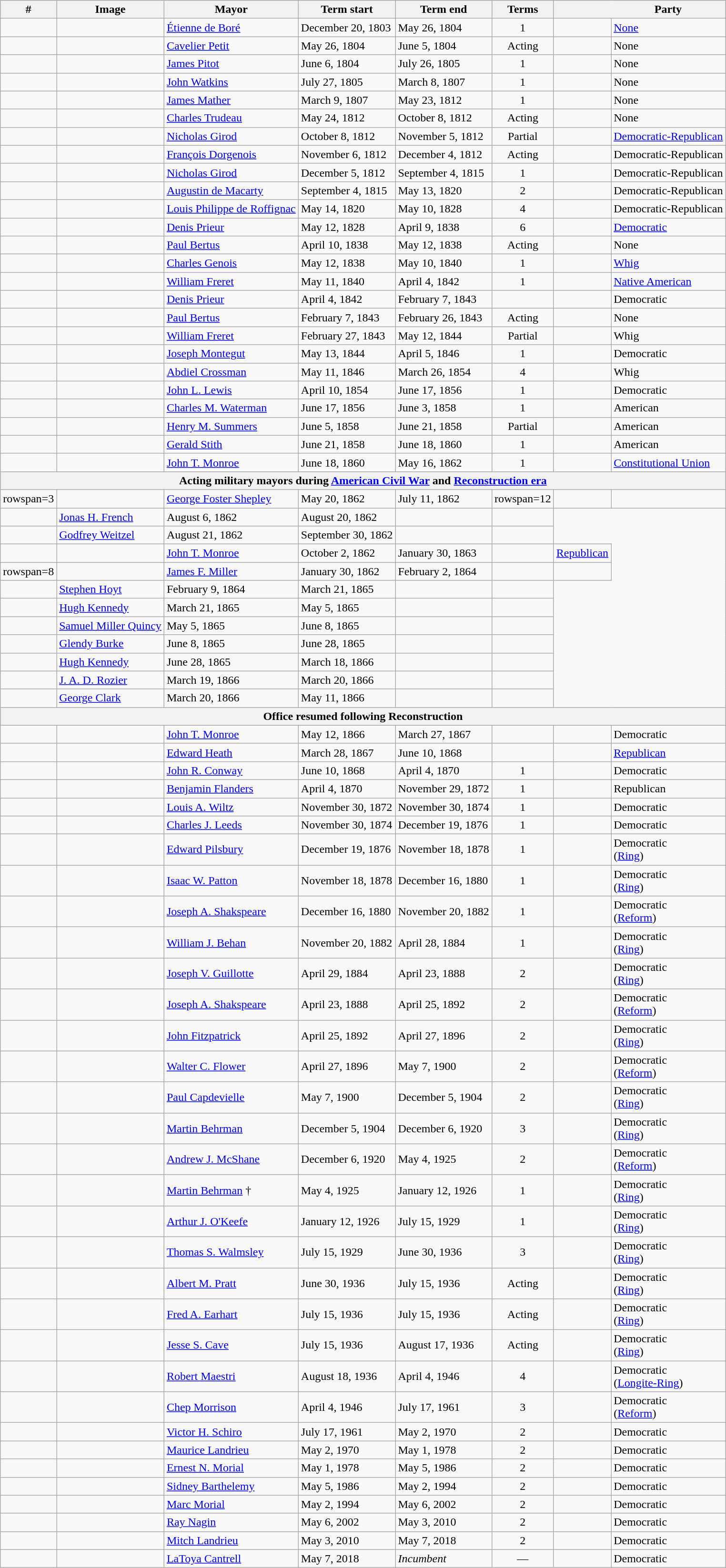<table class="wikitable sortable">
<tr>
<th align=center>#</th>
<th>Image</th>
<th>Mayor</th>
<th>Term start</th>
<th>Term end</th>
<th>Terms</th>
<th class=unsortable> </th>
<th style="border-left-style:hidden;padding:0.1em 0em">Party</th>
</tr>
<tr>
<td align=center></td>
<td></td>
<td><a href='#'>Étienne de Boré</a></td>
<td>December 20, 1803</td>
<td>May 26, 1804</td>
<td align=center>1</td>
<td bgcolor=></td>
<td><a href='#'>None</a></td>
</tr>
<tr>
<td align=center></td>
<td></td>
<td><a href='#'>Cavelier Petit</a></td>
<td>May 26, 1804</td>
<td>June 5, 1804</td>
<td align=center>Acting</td>
<td bgcolor=></td>
<td>None</td>
</tr>
<tr>
<td align=center></td>
<td></td>
<td><a href='#'>James Pitot</a></td>
<td>June 6, 1804</td>
<td>July 26, 1805</td>
<td align=center>1</td>
<td bgcolor=></td>
<td>None</td>
</tr>
<tr>
<td align=center></td>
<td></td>
<td><a href='#'>John Watkins</a></td>
<td>July 27, 1805</td>
<td>March 8, 1807</td>
<td align=center>1</td>
<td bgcolor=></td>
<td>None</td>
</tr>
<tr>
<td align=center></td>
<td></td>
<td><a href='#'>James Mather</a></td>
<td>March 9, 1807</td>
<td>May 23, 1812</td>
<td align=center>1</td>
<td bgcolor=></td>
<td>None</td>
</tr>
<tr>
<td align=center></td>
<td></td>
<td><a href='#'>Charles Trudeau</a></td>
<td>May 24, 1812</td>
<td>October 8, 1812</td>
<td align=center>Acting</td>
<td bgcolor=></td>
<td>None</td>
</tr>
<tr>
<td align=center></td>
<td></td>
<td><a href='#'>Nicholas Girod</a></td>
<td>October 8, 1812</td>
<td>November 5, 1812</td>
<td align=center>Partial</td>
<td bgcolor=></td>
<td><a href='#'>Democratic-Republican</a></td>
</tr>
<tr>
<td align=center></td>
<td></td>
<td><a href='#'>François Dorgenois</a></td>
<td>November 6, 1812</td>
<td>December 4, 1812</td>
<td align=center>Acting</td>
<td bgcolor=></td>
<td>Democratic-Republican</td>
</tr>
<tr>
<td align=center></td>
<td></td>
<td><a href='#'>Nicholas Girod</a></td>
<td>December 5, 1812</td>
<td>September 4, 1815</td>
<td align=center>1 </td>
<td bgcolor=></td>
<td>Democratic-Republican</td>
</tr>
<tr>
<td align=center></td>
<td></td>
<td><a href='#'>Augustin de Macarty</a></td>
<td>September 4, 1815</td>
<td>May 13, 1820</td>
<td align=center>2</td>
<td bgcolor=></td>
<td>Democratic-Republican</td>
</tr>
<tr>
<td align=center></td>
<td></td>
<td><a href='#'>Louis Philippe de Roffignac</a></td>
<td>May 14, 1820</td>
<td>May 10, 1828</td>
<td align=center>4</td>
<td bgcolor=></td>
<td>Democratic-Republican</td>
</tr>
<tr>
<td align=center></td>
<td></td>
<td><a href='#'>Denis Prieur</a></td>
<td>May 12, 1828</td>
<td>April 9, 1838</td>
<td align=center>6</td>
<td bgcolor=></td>
<td><a href='#'>Democratic</a></td>
</tr>
<tr>
<td align=center></td>
<td></td>
<td><a href='#'>Paul Bertus</a></td>
<td>April 10, 1838</td>
<td>May 12, 1838</td>
<td align=center>Acting</td>
<td bgcolor=></td>
<td>None</td>
</tr>
<tr>
<td align=center></td>
<td></td>
<td><a href='#'>Charles Genois</a></td>
<td>May 12, 1838</td>
<td>May 10, 1840</td>
<td align=center>1</td>
<td bgcolor=></td>
<td><a href='#'>Whig</a></td>
</tr>
<tr>
<td align=center></td>
<td></td>
<td><a href='#'>William Freret</a></td>
<td>May 11, 1840</td>
<td>April 4, 1842</td>
<td align=center>1</td>
<td bgcolor=></td>
<td><a href='#'>Native American</a></td>
</tr>
<tr>
<td align=center></td>
<td></td>
<td><a href='#'>Denis Prieur</a></td>
<td>April 4, 1842</td>
<td>February 7, 1843</td>
<td align=center></td>
<td bgcolor=></td>
<td>Democratic</td>
</tr>
<tr>
<td align=center></td>
<td></td>
<td><a href='#'>Paul Bertus</a></td>
<td>February 7, 1843</td>
<td>February 26, 1843</td>
<td align=center>Acting</td>
<td bgcolor=></td>
<td>None</td>
</tr>
<tr>
<td align=center></td>
<td></td>
<td><a href='#'>William Freret</a></td>
<td>February 27, 1843</td>
<td>May 12, 1844</td>
<td align=center>Partial</td>
<td bgcolor=></td>
<td>Whig</td>
</tr>
<tr>
<td align=center></td>
<td></td>
<td><a href='#'>Joseph Montegut</a></td>
<td>May 13, 1844</td>
<td>April 5, 1846</td>
<td align=center>1</td>
<td bgcolor=></td>
<td>Democratic</td>
</tr>
<tr>
<td align=center></td>
<td></td>
<td><a href='#'>Abdiel Crossman</a></td>
<td>May 11, 1846</td>
<td>March 26, 1854</td>
<td align=center>4</td>
<td bgcolor=></td>
<td>Whig</td>
</tr>
<tr>
<td align=center></td>
<td></td>
<td><a href='#'>John L. Lewis</a></td>
<td>April 10, 1854</td>
<td>June 17, 1856</td>
<td align=center>1</td>
<td bgcolor=></td>
<td>Democratic</td>
</tr>
<tr>
<td align=center></td>
<td></td>
<td><a href='#'>Charles M. Waterman</a></td>
<td>June 17, 1856</td>
<td>June 3, 1858</td>
<td align=center>1</td>
<td bgcolor=></td>
<td>American</td>
</tr>
<tr>
<td align=center></td>
<td></td>
<td><a href='#'>Henry M. Summers</a></td>
<td>June 5, 1858</td>
<td>June 21, 1858</td>
<td align=center>Partial</td>
<td bgcolor=></td>
<td>American</td>
</tr>
<tr>
<td align=center></td>
<td></td>
<td><a href='#'>Gerald Stith</a></td>
<td>June 21, 1858</td>
<td>June 18, 1860</td>
<td align=center>1</td>
<td bgcolor=></td>
<td>American</td>
</tr>
<tr>
<td align=center></td>
<td></td>
<td><a href='#'>John T. Monroe</a></td>
<td>June 18, 1860</td>
<td>May 16, 1862</td>
<td align=center>1</td>
<td bgcolor=></td>
<td><a href='#'>Constitutional Union</a></td>
</tr>
<tr>
<th colspan=8>Acting military mayors during <a href='#'>American Civil War</a> and <a href='#'>Reconstruction era</a></th>
</tr>
<tr>
<td>rowspan=3 </td>
<td></td>
<td><a href='#'>George Foster Shepley</a></td>
<td>May 20, 1862</td>
<td>July 11, 1862</td>
<td>rowspan=12 </td>
<td></td>
<td></td>
</tr>
<tr>
<td></td>
<td><a href='#'>Jonas H. French</a></td>
<td>August 6, 1862</td>
<td>August 20, 1862</td>
<td></td>
<td></td>
</tr>
<tr>
<td></td>
<td><a href='#'>Godfrey Weitzel</a></td>
<td>August 21, 1862</td>
<td>September 30, 1862</td>
<td></td>
<td></td>
</tr>
<tr>
<td align=center></td>
<td></td>
<td><a href='#'>John T. Monroe</a></td>
<td>October 2, 1862</td>
<td>January 30, 1863</td>
<td bgcolor=></td>
<td><a href='#'>Republican</a></td>
</tr>
<tr>
<td>rowspan=8 </td>
<td></td>
<td><a href='#'>James F. Miller</a></td>
<td>January 30, 1862</td>
<td>February 2, 1864</td>
<td></td>
<td></td>
</tr>
<tr>
<td></td>
<td><a href='#'>Stephen Hoyt</a></td>
<td>February 9, 1864</td>
<td>March 21, 1865</td>
<td></td>
<td></td>
</tr>
<tr>
<td></td>
<td><a href='#'>Hugh Kennedy</a></td>
<td>March 21, 1865</td>
<td>May 5, 1865</td>
<td></td>
<td></td>
</tr>
<tr>
<td></td>
<td><a href='#'>Samuel Miller Quincy</a></td>
<td>May 5, 1865</td>
<td>June 8, 1865</td>
<td></td>
<td></td>
</tr>
<tr>
<td></td>
<td><a href='#'>Glendy Burke</a></td>
<td>June 8, 1865</td>
<td>June 28, 1865</td>
<td></td>
<td></td>
</tr>
<tr>
<td></td>
<td><a href='#'>Hugh Kennedy</a></td>
<td>June 28, 1865</td>
<td>March 18, 1866</td>
<td></td>
<td></td>
</tr>
<tr>
<td></td>
<td><a href='#'>J. A. D. Rozier</a></td>
<td>March 19, 1866</td>
<td>March 20, 1866</td>
<td></td>
<td></td>
</tr>
<tr>
<td></td>
<td><a href='#'>George Clark</a></td>
<td>March 20, 1866</td>
<td>May 11, 1866</td>
<td></td>
<td></td>
</tr>
<tr>
<th colspan=8>Office resumed following Reconstruction</th>
</tr>
<tr>
<td align=center></td>
<td></td>
<td><a href='#'>John T. Monroe</a></td>
<td>May 12, 1866</td>
<td>March 27, 1867</td>
<td align=center></td>
<td bgcolor=></td>
<td>Democratic</td>
</tr>
<tr>
<td align=center></td>
<td></td>
<td><a href='#'>Edward Heath</a></td>
<td>March 28, 1867</td>
<td>June 10, 1868</td>
<td align=center></td>
<td bgcolor=></td>
<td><a href='#'>Republican</a></td>
</tr>
<tr>
<td align=center></td>
<td></td>
<td><a href='#'>John R. Conway</a></td>
<td>June 10, 1868</td>
<td>April 4, 1870</td>
<td align=center>1</td>
<td bgcolor=></td>
<td>Democratic</td>
</tr>
<tr>
<td align=center></td>
<td></td>
<td><a href='#'>Benjamin Flanders</a></td>
<td>April 4, 1870</td>
<td>November 29, 1872</td>
<td align=center>1</td>
<td bgcolor=></td>
<td>Republican</td>
</tr>
<tr>
<td align=center></td>
<td></td>
<td><a href='#'>Louis A. Wiltz</a></td>
<td>November 30, 1872</td>
<td>November 30, 1874</td>
<td align=center>1</td>
<td bgcolor=></td>
<td>Democratic</td>
</tr>
<tr>
<td align=center></td>
<td></td>
<td><a href='#'>Charles J. Leeds</a></td>
<td>November 30, 1874</td>
<td>December 19, 1876</td>
<td align=center>1</td>
<td bgcolor=></td>
<td>Democratic</td>
</tr>
<tr>
<td align=center></td>
<td></td>
<td><a href='#'>Edward Pilsbury</a></td>
<td>December 19, 1876</td>
<td>November 18, 1878</td>
<td align=center>1</td>
<td bgcolor=></td>
<td>Democratic<br>(<a href='#'>Ring</a>)</td>
</tr>
<tr>
<td align=center></td>
<td></td>
<td><a href='#'>Isaac W. Patton</a></td>
<td>November 18, 1878</td>
<td>December 16, 1880</td>
<td align=center>1</td>
<td bgcolor=></td>
<td>Democratic<br>(<a href='#'>Ring</a>)</td>
</tr>
<tr>
<td align=center></td>
<td></td>
<td><a href='#'>Joseph A. Shakspeare</a></td>
<td>December 16, 1880</td>
<td>November 20, 1882</td>
<td align=center>1</td>
<td bgcolor=></td>
<td>Democratic<br>(<a href='#'>Reform</a>)</td>
</tr>
<tr>
<td align=center></td>
<td></td>
<td><a href='#'>William J. Behan</a></td>
<td>November 20, 1882</td>
<td>April 28, 1884</td>
<td align=center>1</td>
<td bgcolor=></td>
<td>Democratic<br>(<a href='#'>Ring</a>)</td>
</tr>
<tr>
<td align=center></td>
<td></td>
<td><a href='#'>Joseph V. Guillotte</a></td>
<td>April 29, 1884</td>
<td>April 23, 1888</td>
<td align=center>2</td>
<td bgcolor=></td>
<td>Democratic<br>(<a href='#'>Ring</a>)</td>
</tr>
<tr>
<td align=center></td>
<td></td>
<td><a href='#'>Joseph A. Shakspeare</a></td>
<td>April 23, 1888</td>
<td>April 25, 1892</td>
<td align=center>2</td>
<td bgcolor=></td>
<td>Democratic<br>(<a href='#'>Reform</a>)</td>
</tr>
<tr>
<td align=center></td>
<td></td>
<td><a href='#'>John Fitzpatrick</a></td>
<td>April 25, 1892</td>
<td>April 27, 1896</td>
<td align=center>2</td>
<td bgcolor=></td>
<td>Democratic<br>(<a href='#'>Ring</a>)</td>
</tr>
<tr>
<td align=center></td>
<td></td>
<td><a href='#'>Walter C. Flower</a></td>
<td>April 27, 1896</td>
<td>May 7, 1900</td>
<td align=center>2</td>
<td bgcolor=></td>
<td>Democratic<br>(<a href='#'>Reform</a>)</td>
</tr>
<tr>
<td align=center></td>
<td></td>
<td><a href='#'>Paul Capdevielle</a></td>
<td>May 7, 1900</td>
<td>December 5, 1904</td>
<td align=center>2</td>
<td bgcolor=></td>
<td>Democratic<br>(<a href='#'>Ring</a>)</td>
</tr>
<tr>
<td align=center></td>
<td></td>
<td><a href='#'>Martin Behrman</a></td>
<td>December 5, 1904</td>
<td>December 6, 1920</td>
<td align=center>3</td>
<td bgcolor=></td>
<td>Democratic<br>(<a href='#'>Ring</a>)</td>
</tr>
<tr>
<td align=center></td>
<td></td>
<td><a href='#'>Andrew J. McShane</a></td>
<td>December 6, 1920</td>
<td>May 4, 1925</td>
<td align=center>2</td>
<td bgcolor=></td>
<td>Democratic<br>(<a href='#'>Reform</a>)</td>
</tr>
<tr>
<td align=center></td>
<td></td>
<td><a href='#'>Martin Behrman</a> †</td>
<td>May 4, 1925</td>
<td>January 12, 1926</td>
<td align=center>1</td>
<td bgcolor=></td>
<td>Democratic<br>(<a href='#'>Ring</a>)</td>
</tr>
<tr>
<td align=center></td>
<td></td>
<td><a href='#'>Arthur J. O'Keefe</a></td>
<td>January 12, 1926</td>
<td>July 15, 1929</td>
<td align=center>1</td>
<td bgcolor=></td>
<td>Democratic<br>(<a href='#'>Ring</a>)</td>
</tr>
<tr>
<td align=center></td>
<td></td>
<td><a href='#'>Thomas S. Walmsley</a></td>
<td>July 15, 1929</td>
<td>June 30, 1936</td>
<td align=center>3 </td>
<td bgcolor=></td>
<td>Democratic<br>(<a href='#'>Ring</a>)</td>
</tr>
<tr>
<td align=center></td>
<td></td>
<td><a href='#'>Albert M. Pratt</a></td>
<td>June 30, 1936</td>
<td>July 15, 1936</td>
<td align=center>Acting</td>
<td bgcolor=></td>
<td>Democratic<br>(<a href='#'>Ring</a>)</td>
</tr>
<tr>
<td align=center></td>
<td></td>
<td><a href='#'>Fred A. Earhart</a></td>
<td>July 15, 1936</td>
<td>July 15, 1936</td>
<td align=center>Acting</td>
<td bgcolor=></td>
<td>Democratic<br>(<a href='#'>Ring</a>)</td>
</tr>
<tr>
<td align=center></td>
<td></td>
<td><a href='#'>Jesse S. Cave</a></td>
<td>July 15, 1936</td>
<td>August 17, 1936</td>
<td align=center>Acting</td>
<td bgcolor=></td>
<td>Democratic<br>(<a href='#'>Ring</a>)</td>
</tr>
<tr>
<td align=center></td>
<td></td>
<td><a href='#'>Robert Maestri</a></td>
<td>August 18, 1936</td>
<td>April 4, 1946</td>
<td align=center>4</td>
<td bgcolor=></td>
<td>Democratic<br>(<a href='#'>Longite-</a><a href='#'>Ring</a>)</td>
</tr>
<tr>
<td align=center></td>
<td></td>
<td><a href='#'>Chep Morrison</a></td>
<td>April 4, 1946</td>
<td>July 17, 1961</td>
<td align=center>3</td>
<td bgcolor=></td>
<td>Democratic<br>(<a href='#'>Reform</a>)</td>
</tr>
<tr>
<td align=center></td>
<td></td>
<td><a href='#'>Victor H. Schiro</a></td>
<td>July 17, 1961</td>
<td>May 2, 1970</td>
<td align=center>2</td>
<td bgcolor=></td>
<td>Democratic</td>
</tr>
<tr>
<td align=center></td>
<td></td>
<td><a href='#'>Maurice Landrieu</a></td>
<td>May 2, 1970</td>
<td>May 1, 1978</td>
<td align=center>2</td>
<td bgcolor=></td>
<td>Democratic</td>
</tr>
<tr>
<td align=center></td>
<td></td>
<td><a href='#'>Ernest N. Morial</a></td>
<td>May 1, 1978</td>
<td>May 5, 1986</td>
<td align=center>2</td>
<td bgcolor=></td>
<td>Democratic</td>
</tr>
<tr>
<td align=center></td>
<td></td>
<td><a href='#'>Sidney Barthelemy</a></td>
<td>May 5, 1986</td>
<td>May 2, 1994</td>
<td align=center>2</td>
<td bgcolor=></td>
<td>Democratic</td>
</tr>
<tr>
<td align=center></td>
<td></td>
<td><a href='#'>Marc Morial</a></td>
<td>May 2, 1994</td>
<td>May 6, 2002</td>
<td align=center>2</td>
<td bgcolor=></td>
<td>Democratic</td>
</tr>
<tr>
<td align=center></td>
<td></td>
<td><a href='#'>Ray Nagin</a></td>
<td>May 6, 2002</td>
<td>May 3, 2010</td>
<td align=center>2</td>
<td bgcolor=></td>
<td>Democratic</td>
</tr>
<tr>
<td align=center></td>
<td></td>
<td><a href='#'>Mitch Landrieu</a></td>
<td>May 3, 2010</td>
<td>May 7, 2018</td>
<td align=center>2</td>
<td bgcolor=></td>
<td>Democratic</td>
</tr>
<tr>
<td align=center></td>
<td></td>
<td><a href='#'>LaToya Cantrell</a></td>
<td>May 7, 2018</td>
<td><em>Incumbent</em></td>
<td align=center>—</td>
<td bgcolor=></td>
<td>Democratic</td>
</tr>
</table>
